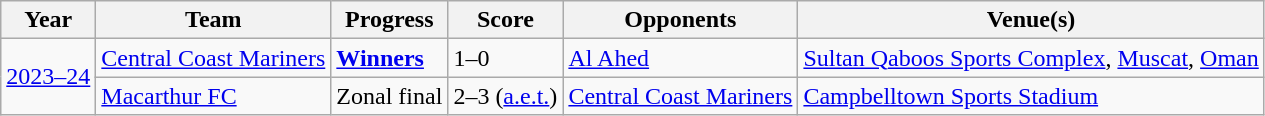<table class="wikitable Sortable">
<tr>
<th>Year</th>
<th>Team</th>
<th>Progress</th>
<th>Score</th>
<th>Opponents</th>
<th>Venue(s)</th>
</tr>
<tr>
<td rowspan="2"><a href='#'>2023–24</a></td>
<td><a href='#'>Central Coast Mariners</a></td>
<td><strong><a href='#'>Winners</a></strong></td>
<td>1–0</td>
<td> <a href='#'>Al Ahed</a></td>
<td><a href='#'>Sultan Qaboos Sports Complex</a>, <a href='#'>Muscat</a>, <a href='#'>Oman</a></td>
</tr>
<tr>
<td><a href='#'>Macarthur FC</a></td>
<td>Zonal final</td>
<td>2–3 (<a href='#'>a.e.t.</a>)</td>
<td> <a href='#'>Central Coast Mariners</a></td>
<td><a href='#'>Campbelltown Sports Stadium</a></td>
</tr>
</table>
